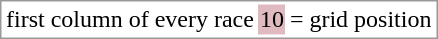<table border="0" style="border: 1px solid #999; background-color:#FFFFFF; text-align:center">
<tr>
<td>first column of every race</td>
<td style="background:#DFBBBF;">10</td>
<td>= grid position</td>
</tr>
</table>
